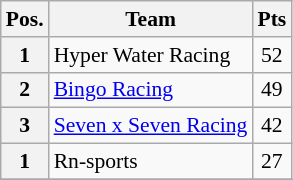<table class="wikitable" style="font-size: 90%; text-align:center">
<tr valign="top">
<th valign="middle">Pos.</th>
<th valign="middle">Team</th>
<th valign="middle">Pts</th>
</tr>
<tr>
<th>1</th>
<td align="left">Hyper Water Racing</td>
<td>52</td>
</tr>
<tr>
<th>2</th>
<td align="left"><a href='#'>Bingo Racing</a></td>
<td>49</td>
</tr>
<tr>
<th>3</th>
<td align="left"><a href='#'>Seven x Seven Racing</a></td>
<td>42</td>
</tr>
<tr>
<th>1</th>
<td align="left">Rn-sports</td>
<td>27</td>
</tr>
<tr>
</tr>
</table>
